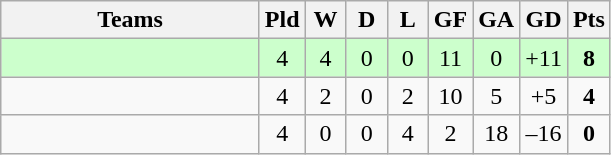<table class="wikitable" style="text-align: center;">
<tr>
<th width=165>Teams</th>
<th width=20>Pld</th>
<th width=20>W</th>
<th width=20>D</th>
<th width=20>L</th>
<th width=20>GF</th>
<th width=20>GA</th>
<th width=20>GD</th>
<th width=20>Pts</th>
</tr>
<tr align=center style="background:#ccffcc;">
<td style="text-align:left;"></td>
<td>4</td>
<td>4</td>
<td>0</td>
<td>0</td>
<td>11</td>
<td>0</td>
<td>+11</td>
<td><strong>8</strong></td>
</tr>
<tr align=center>
<td style="text-align:left;"></td>
<td>4</td>
<td>2</td>
<td>0</td>
<td>2</td>
<td>10</td>
<td>5</td>
<td>+5</td>
<td><strong>4</strong></td>
</tr>
<tr align=center>
<td style="text-align:left;"></td>
<td>4</td>
<td>0</td>
<td>0</td>
<td>4</td>
<td>2</td>
<td>18</td>
<td>–16</td>
<td><strong>0</strong></td>
</tr>
</table>
